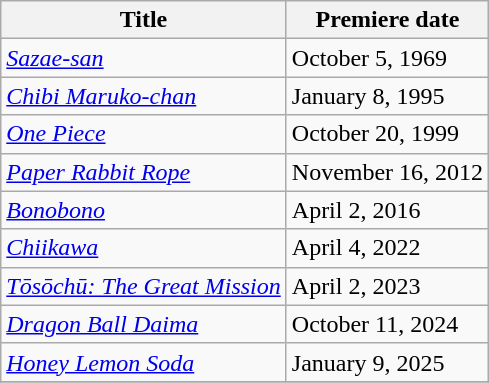<table class="wikitable sortable">
<tr>
<th>Title</th>
<th>Premiere date</th>
</tr>
<tr>
<td><em><a href='#'>Sazae-san</a></em></td>
<td>October 5, 1969</td>
</tr>
<tr>
<td><em><a href='#'>Chibi Maruko-chan</a></em></td>
<td>January 8, 1995</td>
</tr>
<tr>
<td><em><a href='#'>One Piece</a></em></td>
<td>October 20, 1999</td>
</tr>
<tr>
<td><em><a href='#'>Paper Rabbit Rope</a></em></td>
<td>November 16, 2012</td>
</tr>
<tr>
<td><em><a href='#'>Bonobono</a></em></td>
<td>April 2, 2016</td>
</tr>
<tr>
<td><em><a href='#'>Chiikawa</a></em></td>
<td>April 4, 2022</td>
</tr>
<tr>
<td><em><a href='#'>Tōsōchū: The Great Mission</a></em></td>
<td>April 2, 2023</td>
</tr>
<tr>
<td><em><a href='#'>Dragon Ball Daima</a></em></td>
<td>October 11, 2024</td>
</tr>
<tr>
<td><em><a href='#'>Honey Lemon Soda</a></em></td>
<td>January 9, 2025</td>
</tr>
<tr>
</tr>
</table>
